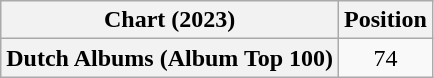<table class="wikitable plainrowheaders" style="text-align:center">
<tr>
<th scope="col">Chart (2023)</th>
<th scope="col">Position</th>
</tr>
<tr>
<th scope="row">Dutch Albums (Album Top 100)</th>
<td>74</td>
</tr>
</table>
